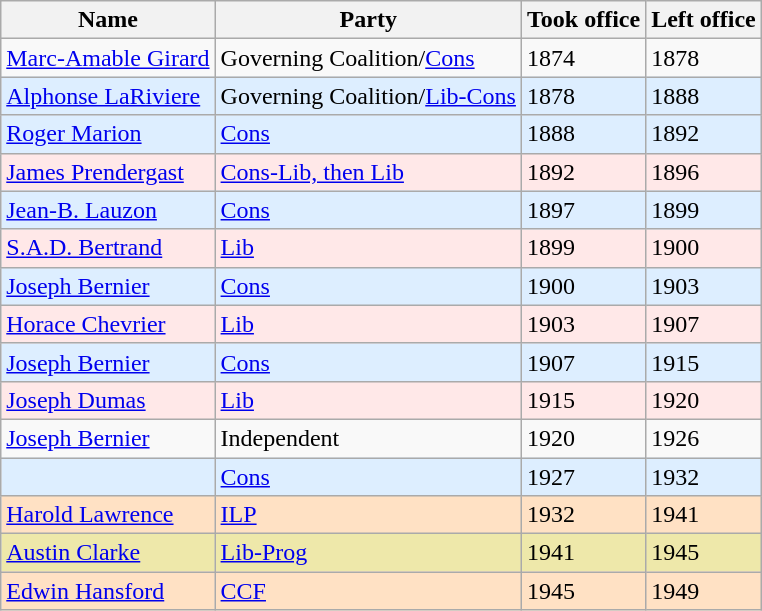<table class="wikitable">
<tr>
<th>Name</th>
<th>Party</th>
<th>Took office</th>
<th>Left office</th>
</tr>
<tr>
<td><a href='#'>Marc-Amable Girard</a></td>
<td>Governing Coalition/<a href='#'>Cons</a></td>
<td>1874</td>
<td>1878</td>
</tr>
<tr bgcolor=DDEEFF>
<td><a href='#'>Alphonse LaRiviere</a></td>
<td>Governing Coalition/<a href='#'>Lib-Cons</a></td>
<td>1878</td>
<td>1888</td>
</tr>
<tr bgcolor=DDEEFF>
<td><a href='#'>Roger Marion</a></td>
<td><a href='#'>Cons</a></td>
<td>1888</td>
<td>1892</td>
</tr>
<tr bgcolor=#FFE8E8>
<td><a href='#'>James Prendergast</a></td>
<td><a href='#'>Cons-Lib, then Lib</a></td>
<td>1892</td>
<td>1896</td>
</tr>
<tr bgcolor=DDEEFF>
<td><a href='#'>Jean-B. Lauzon</a></td>
<td><a href='#'>Cons</a></td>
<td>1897</td>
<td>1899</td>
</tr>
<tr bgcolor=#FFE8E8>
<td><a href='#'>S.A.D. Bertrand</a></td>
<td><a href='#'>Lib</a></td>
<td>1899</td>
<td>1900</td>
</tr>
<tr bgcolor=DDEEFF>
<td><a href='#'>Joseph Bernier</a></td>
<td><a href='#'>Cons</a></td>
<td>1900</td>
<td>1903</td>
</tr>
<tr bgcolor=#FFE8E8>
<td><a href='#'>Horace Chevrier</a></td>
<td><a href='#'>Lib</a></td>
<td>1903</td>
<td>1907</td>
</tr>
<tr bgcolor=DDEEFF>
<td><a href='#'>Joseph Bernier</a></td>
<td><a href='#'>Cons</a></td>
<td>1907</td>
<td>1915</td>
</tr>
<tr bgcolor=#FFE8E8>
<td><a href='#'>Joseph Dumas</a></td>
<td><a href='#'>Lib</a></td>
<td>1915</td>
<td>1920</td>
</tr>
<tr>
<td><a href='#'>Joseph Bernier</a></td>
<td>Independent</td>
<td>1920</td>
<td>1926</td>
</tr>
<tr bgcolor=DDEEFF>
<td></td>
<td><a href='#'>Cons</a></td>
<td>1927</td>
<td>1932</td>
</tr>
<tr bgcolor=#FFE1C4>
<td><a href='#'>Harold Lawrence</a></td>
<td><a href='#'>ILP</a></td>
<td>1932</td>
<td>1941</td>
</tr>
<tr bgcolor=#eee8aa>
<td><a href='#'>Austin Clarke</a></td>
<td><a href='#'>Lib-Prog</a></td>
<td>1941</td>
<td>1945</td>
</tr>
<tr bgcolor=#FFE1C4>
<td><a href='#'>Edwin Hansford</a></td>
<td><a href='#'>CCF</a></td>
<td>1945</td>
<td>1949</td>
</tr>
</table>
